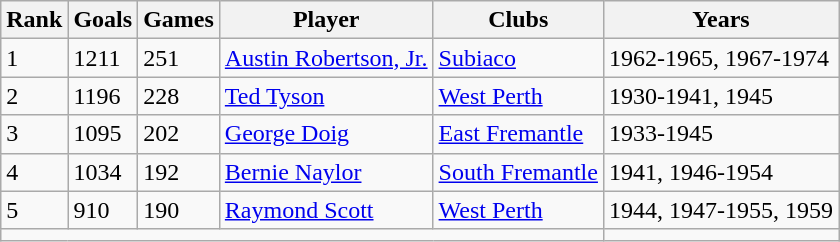<table class="wikitable">
<tr>
<th>Rank</th>
<th>Goals</th>
<th>Games</th>
<th>Player</th>
<th>Clubs</th>
<th>Years</th>
</tr>
<tr>
<td>1</td>
<td>1211</td>
<td>251</td>
<td><a href='#'>Austin Robertson, Jr.</a></td>
<td><a href='#'>Subiaco</a></td>
<td>1962-1965, 1967-1974</td>
</tr>
<tr>
<td>2</td>
<td>1196</td>
<td>228</td>
<td><a href='#'>Ted Tyson</a></td>
<td><a href='#'>West Perth</a></td>
<td>1930-1941, 1945</td>
</tr>
<tr>
<td>3</td>
<td>1095</td>
<td>202</td>
<td><a href='#'>George Doig</a></td>
<td><a href='#'>East Fremantle</a></td>
<td>1933-1945</td>
</tr>
<tr>
<td>4</td>
<td>1034</td>
<td>192</td>
<td><a href='#'>Bernie Naylor</a></td>
<td><a href='#'>South Fremantle</a></td>
<td>1941, 1946-1954</td>
</tr>
<tr>
<td>5</td>
<td>910</td>
<td>190</td>
<td><a href='#'>Raymond Scott</a></td>
<td><a href='#'>West Perth</a></td>
<td>1944, 1947-1955, 1959</td>
</tr>
<tr>
<td colspan="5"></td>
</tr>
</table>
